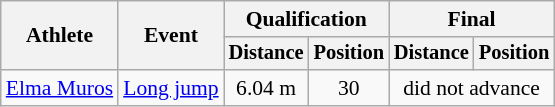<table class=wikitable style="font-size:90%">
<tr>
<th rowspan="2">Athlete</th>
<th rowspan="2">Event</th>
<th colspan="2">Qualification</th>
<th colspan="2">Final</th>
</tr>
<tr style="font-size:95%">
<th>Distance</th>
<th>Position</th>
<th>Distance</th>
<th>Position</th>
</tr>
<tr align=center>
<td align=left><a href='#'>Elma Muros</a></td>
<td align=left><a href='#'>Long jump</a></td>
<td>6.04 m</td>
<td>30</td>
<td colspan=2>did not advance</td>
</tr>
</table>
